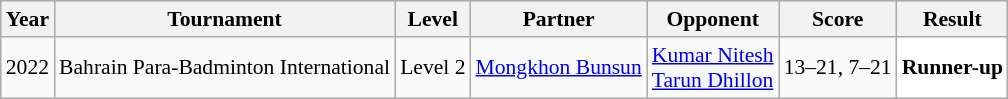<table class="sortable wikitable" style="font-size: 90%;">
<tr>
<th>Year</th>
<th>Tournament</th>
<th>Level</th>
<th>Partner</th>
<th>Opponent</th>
<th>Score</th>
<th>Result</th>
</tr>
<tr>
<td align="center">2022</td>
<td align="left">Bahrain Para-Badminton International</td>
<td align="left">Level 2</td>
<td> <a href='#'>Mongkhon Bunsun</a></td>
<td align="left"> <a href='#'>Kumar Nitesh</a><br> <a href='#'>Tarun Dhillon</a></td>
<td align="left">13–21, 7–21</td>
<td style="text-align:left; background:white"> <strong>Runner-up</strong></td>
</tr>
</table>
